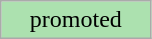<table class="wikitable" style="width:8%; text-align:center;">
<tr>
<td bgcolor="#ACE1AF">promoted</td>
</tr>
</table>
